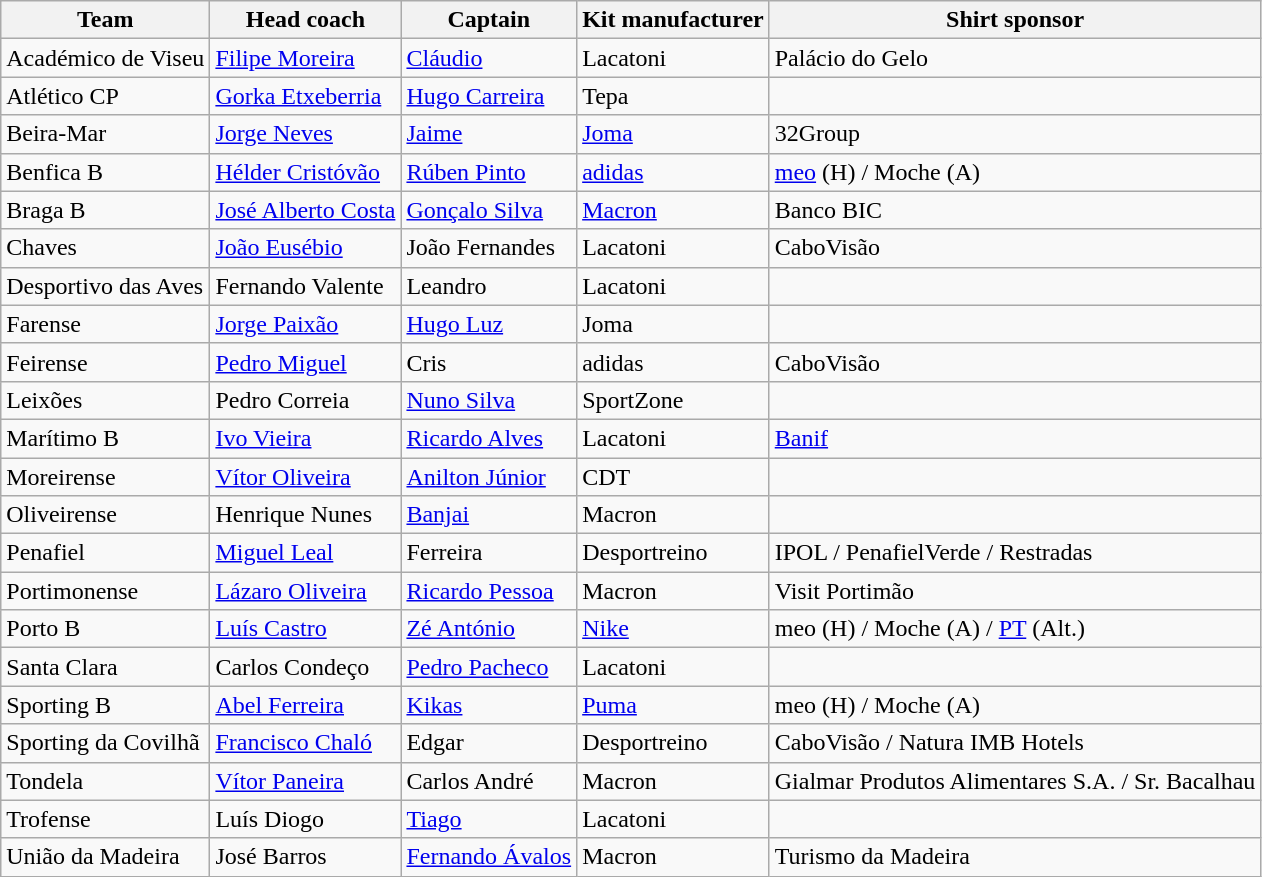<table class="wikitable sortable" style="text-align: left;">
<tr>
<th>Team</th>
<th>Head coach</th>
<th>Captain</th>
<th>Kit manufacturer</th>
<th>Shirt sponsor</th>
</tr>
<tr>
<td>Académico de Viseu</td>
<td> <a href='#'>Filipe Moreira</a></td>
<td> <a href='#'>Cláudio</a></td>
<td>Lacatoni</td>
<td>Palácio do Gelo</td>
</tr>
<tr>
<td>Atlético CP</td>
<td> <a href='#'>Gorka Etxeberria</a></td>
<td> <a href='#'>Hugo Carreira</a></td>
<td>Tepa</td>
<td></td>
</tr>
<tr>
<td>Beira-Mar</td>
<td> <a href='#'>Jorge Neves</a></td>
<td> <a href='#'>Jaime</a></td>
<td><a href='#'>Joma</a></td>
<td>32Group</td>
</tr>
<tr>
<td>Benfica B</td>
<td> <a href='#'>Hélder Cristóvão</a></td>
<td> <a href='#'>Rúben Pinto</a></td>
<td><a href='#'>adidas</a></td>
<td><a href='#'>meo</a> (H) / Moche (A)</td>
</tr>
<tr>
<td>Braga B</td>
<td> <a href='#'>José Alberto Costa</a></td>
<td> <a href='#'>Gonçalo Silva</a></td>
<td><a href='#'>Macron</a></td>
<td>Banco BIC</td>
</tr>
<tr>
<td>Chaves</td>
<td> <a href='#'>João Eusébio</a></td>
<td> João Fernandes</td>
<td>Lacatoni</td>
<td>CaboVisão</td>
</tr>
<tr>
<td>Desportivo das Aves</td>
<td> Fernando Valente</td>
<td> Leandro</td>
<td>Lacatoni</td>
<td></td>
</tr>
<tr>
<td>Farense</td>
<td> <a href='#'>Jorge Paixão</a></td>
<td> <a href='#'>Hugo Luz</a></td>
<td>Joma</td>
<td></td>
</tr>
<tr>
<td>Feirense</td>
<td> <a href='#'>Pedro Miguel</a></td>
<td> Cris</td>
<td>adidas</td>
<td>CaboVisão</td>
</tr>
<tr>
<td>Leixões</td>
<td> Pedro Correia</td>
<td> <a href='#'>Nuno Silva</a></td>
<td>SportZone</td>
<td></td>
</tr>
<tr>
<td>Marítimo B</td>
<td> <a href='#'>Ivo Vieira</a></td>
<td> <a href='#'>Ricardo Alves</a></td>
<td>Lacatoni</td>
<td><a href='#'>Banif</a></td>
</tr>
<tr>
<td>Moreirense</td>
<td> <a href='#'>Vítor Oliveira</a></td>
<td> <a href='#'>Anilton Júnior</a></td>
<td>CDT</td>
<td></td>
</tr>
<tr>
<td>Oliveirense</td>
<td> Henrique Nunes</td>
<td> <a href='#'>Banjai</a></td>
<td>Macron</td>
<td></td>
</tr>
<tr>
<td>Penafiel</td>
<td> <a href='#'>Miguel Leal</a></td>
<td> Ferreira</td>
<td>Desportreino</td>
<td>IPOL / PenafielVerde / Restradas</td>
</tr>
<tr>
<td>Portimonense</td>
<td> <a href='#'>Lázaro Oliveira</a></td>
<td> <a href='#'>Ricardo Pessoa</a></td>
<td>Macron</td>
<td>Visit Portimão</td>
</tr>
<tr>
<td>Porto B</td>
<td> <a href='#'>Luís Castro</a></td>
<td> <a href='#'>Zé António</a></td>
<td><a href='#'>Nike</a></td>
<td>meo (H) / Moche (A) / <a href='#'>PT</a> (Alt.)</td>
</tr>
<tr>
<td>Santa Clara</td>
<td> Carlos Condeço</td>
<td> <a href='#'>Pedro Pacheco</a></td>
<td>Lacatoni</td>
<td></td>
</tr>
<tr>
<td>Sporting B</td>
<td> <a href='#'>Abel Ferreira</a></td>
<td> <a href='#'>Kikas</a></td>
<td><a href='#'>Puma</a></td>
<td>meo (H) / Moche (A)</td>
</tr>
<tr>
<td>Sporting da Covilhã</td>
<td> <a href='#'>Francisco Chaló</a></td>
<td> Edgar</td>
<td>Desportreino</td>
<td>CaboVisão / Natura IMB Hotels</td>
</tr>
<tr>
<td>Tondela</td>
<td> <a href='#'>Vítor Paneira</a></td>
<td> Carlos André</td>
<td>Macron</td>
<td>Gialmar Produtos Alimentares S.A. / Sr. Bacalhau</td>
</tr>
<tr>
<td>Trofense</td>
<td> Luís Diogo</td>
<td> <a href='#'>Tiago</a></td>
<td>Lacatoni</td>
<td></td>
</tr>
<tr>
<td>União da Madeira</td>
<td> José Barros</td>
<td> <a href='#'>Fernando Ávalos</a></td>
<td>Macron</td>
<td>Turismo da Madeira</td>
</tr>
</table>
